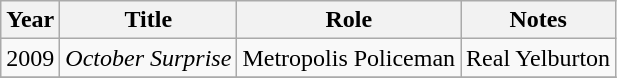<table class="wikitable sortable">
<tr>
<th>Year</th>
<th>Title</th>
<th>Role</th>
<th class="unsortable">Notes</th>
</tr>
<tr>
<td>2009</td>
<td><em>October Surprise</em></td>
<td>Metropolis Policeman</td>
<td>Real Yelburton</td>
</tr>
<tr>
</tr>
</table>
